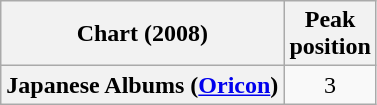<table class="wikitable plainrowheaders">
<tr>
<th>Chart (2008)</th>
<th>Peak<br>position</th>
</tr>
<tr>
<th scope="row">Japanese Albums (<a href='#'>Oricon</a>)</th>
<td align="center">3</td>
</tr>
</table>
